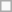<table class="wikitable" border="1">
<tr>
<td></td>
</tr>
</table>
